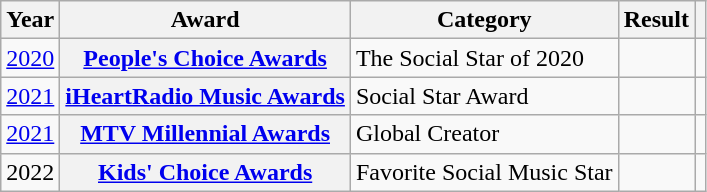<table class="wikitable sortable plainrowheaders">
<tr>
<th scope="col">Year</th>
<th scope="col">Award</th>
<th scope="col">Category</th>
<th scope="col">Result</th>
<th scope="col" class="unsortable"></th>
</tr>
<tr>
<td><a href='#'>2020</a></td>
<th scope="row"><a href='#'>People's Choice Awards</a></th>
<td>The Social Star of 2020</td>
<td></td>
<td style="text-align:center;"></td>
</tr>
<tr>
<td><a href='#'>2021</a></td>
<th scope="row"><a href='#'>iHeartRadio Music Awards</a></th>
<td>Social Star Award</td>
<td></td>
<td style="text-align:center;"></td>
</tr>
<tr>
<td><a href='#'>2021</a></td>
<th scope="row"><a href='#'>MTV Millennial Awards</a></th>
<td>Global Creator</td>
<td></td>
<td style="text-align:center;"></td>
</tr>
<tr>
<td>2022</td>
<th scope="row"><a href='#'>Kids' Choice Awards</a></th>
<td>Favorite Social Music Star</td>
<td></td>
<td></td>
</tr>
</table>
